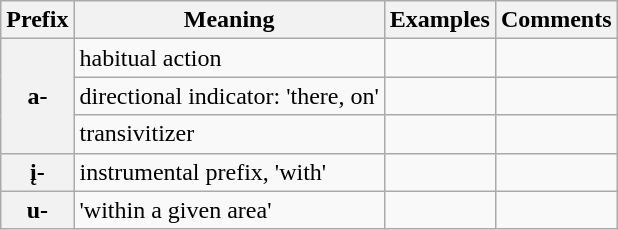<table class="wikitable">
<tr>
<th>Prefix</th>
<th>Meaning</th>
<th>Examples</th>
<th>Comments</th>
</tr>
<tr>
<th rowspan="3">a-</th>
<td>habitual action</td>
<td><br></td>
<td></td>
</tr>
<tr>
<td>directional indicator: 'there, on'</td>
<td><br></td>
<td></td>
</tr>
<tr>
<td>transivitizer</td>
<td><br></td>
<td></td>
</tr>
<tr>
<th>į-</th>
<td>instrumental prefix, 'with'</td>
<td><br></td>
<td></td>
</tr>
<tr>
<th>u-</th>
<td>'within a given area'</td>
<td><br></td>
<td></td>
</tr>
</table>
